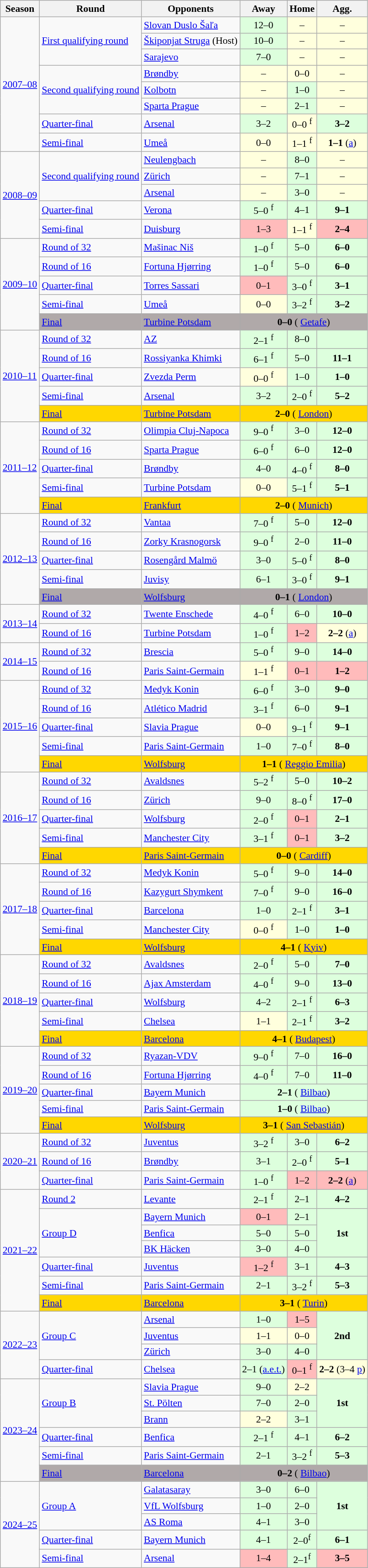<table class="wikitable mw-collapsible mw-collapsed" align=center cellspacing="0" cellpadding="3" style="border:1px solid #AAAAAA;font-size:90%">
<tr>
<th>Season</th>
<th>Round</th>
<th>Opponents</th>
<th>Away</th>
<th>Home</th>
<th>Agg.</th>
</tr>
<tr>
<td rowspan="8"><a href='#'>2007–08</a></td>
<td rowspan="3"><a href='#'>First qualifying round</a></td>
<td> <a href='#'>Slovan Duslo Šaľa</a></td>
<td style="text-align:center; background:#ddffdd">12–0</td>
<td style="text-align:center; background:#ffffdd">–</td>
<td style="text-align:center; background:#ffffdd">–</td>
</tr>
<tr>
<td> <a href='#'>Škiponjat Struga</a> (Host)</td>
<td style="text-align:center; background:#ddffdd">10–0</td>
<td style="text-align:center; background:#ffffdd">–</td>
<td style="text-align:center; background:#ffffdd">–</td>
</tr>
<tr>
<td> <a href='#'>Sarajevo</a></td>
<td style="text-align:center; background:#ddffdd">7–0</td>
<td style="text-align:center; background:#ffffdd">–</td>
<td style="text-align:center; background:#ffffdd">–</td>
</tr>
<tr>
<td rowspan="3"><a href='#'>Second qualifying round</a></td>
<td> <a href='#'>Brøndby</a></td>
<td style="text-align:center; background:#ffffdd">–</td>
<td style="text-align:center; background:#ffffdd">0–0</td>
<td style="text-align:center; background:#ffffdd">–</td>
</tr>
<tr>
<td> <a href='#'>Kolbotn</a></td>
<td style="text-align:center; background:#ffffdd">–</td>
<td style="text-align:center; background:#ddffdd">1–0</td>
<td style="text-align:center; background:#ffffdd">–</td>
</tr>
<tr>
<td> <a href='#'>Sparta Prague</a></td>
<td style="text-align:center; background:#ffffdd">–</td>
<td style="text-align:center; background:#ddffdd">2–1</td>
<td style="text-align:center; background:#ffffdd">–</td>
</tr>
<tr>
<td><a href='#'>Quarter-final</a></td>
<td> <a href='#'>Arsenal</a></td>
<td style="text-align:center; background:#ddffdd">3–2</td>
<td style="text-align:center; background:#ffffdd">0–0 <sup>f</sup></td>
<td style="text-align:center; background:#ddffdd"><strong>3–2</strong></td>
</tr>
<tr>
<td><a href='#'>Semi-final</a></td>
<td> <a href='#'>Umeå</a></td>
<td style="text-align:center; background:#ffffdd">0–0</td>
<td style="text-align:center; background:#ffffdd">1–1 <sup>f</sup></td>
<td style="text-align:center; background:#ffffdd"><strong>1–1</strong> (<a href='#'>a</a>)</td>
</tr>
<tr>
<td rowspan="5"><a href='#'>2008–09</a></td>
<td rowspan="3"><a href='#'>Second qualifying round</a></td>
<td> <a href='#'>Neulengbach</a></td>
<td style="text-align:center; background:#ffffdd">–</td>
<td style="text-align:center; background:#ddffdd">8–0</td>
<td style="text-align:center; background:#ffffdd">–</td>
</tr>
<tr>
<td> <a href='#'>Zürich</a></td>
<td style="text-align:center; background:#ffffdd">–</td>
<td style="text-align:center; background:#ddffdd">7–1</td>
<td style="text-align:center; background:#ffffdd">–</td>
</tr>
<tr>
<td> <a href='#'>Arsenal</a></td>
<td style="text-align:center; background:#ffffdd">–</td>
<td style="text-align:center; background:#ddffdd">3–0</td>
<td style="text-align:center; background:#ffffdd">–</td>
</tr>
<tr>
<td><a href='#'>Quarter-final</a></td>
<td> <a href='#'>Verona</a></td>
<td style="text-align:center; background:#ddffdd">5–0 <sup>f</sup></td>
<td style="text-align:center; background:#ddffdd">4–1</td>
<td style="text-align:center; background:#ddffdd"><strong>9–1</strong></td>
</tr>
<tr>
<td><a href='#'>Semi-final</a></td>
<td> <a href='#'>Duisburg</a></td>
<td style="text-align:center; background:#ffbbbb">1–3</td>
<td style="text-align:center; background:#ffffdd">1–1 <sup>f</sup></td>
<td style="text-align:center; background:#ffbbbb"><strong>2–4</strong></td>
</tr>
<tr>
<td rowspan="5"><a href='#'>2009–10</a></td>
<td><a href='#'>Round of 32</a></td>
<td> <a href='#'>Mašinac Niš</a></td>
<td style="text-align:center; background:#ddffdd">1–0 <sup>f</sup></td>
<td style="text-align:center; background:#ddffdd">5–0</td>
<td style="text-align:center; background:#ddffdd"><strong>6–0</strong></td>
</tr>
<tr>
<td><a href='#'>Round of 16</a></td>
<td> <a href='#'>Fortuna Hjørring</a></td>
<td style="text-align:center; background:#ddffdd">1–0 <sup>f</sup></td>
<td style="text-align:center; background:#ddffdd">5–0</td>
<td style="text-align:center; background:#ddffdd"><strong>6–0</strong></td>
</tr>
<tr>
<td><a href='#'>Quarter-final</a></td>
<td> <a href='#'>Torres Sassari</a></td>
<td style="text-align:center; background:#ffbbbb">0–1</td>
<td style="text-align:center; background:#ddffdd">3–0 <sup>f</sup></td>
<td style="text-align:center; background:#ddffdd"><strong>3–1</strong></td>
</tr>
<tr>
<td><a href='#'>Semi-final</a></td>
<td> <a href='#'>Umeå</a></td>
<td style="text-align:center; background:#ffffdd">0–0</td>
<td style="text-align:center; background:#ddffdd">3–2 <sup>f</sup></td>
<td style="text-align:center; background:#ddffdd"><strong>3–2</strong></td>
</tr>
<tr>
<td style="background:#B0A9A9"><a href='#'>Final</a></td>
<td style="background:#B0A9A9"> <a href='#'>Turbine Potsdam</a></td>
<td colspan="3" style="text-align:center; background:#B0A9A9"><strong>0–0  </strong> ( <a href='#'>Getafe</a>)</td>
</tr>
<tr>
<td rowspan="5"><a href='#'>2010–11</a></td>
<td><a href='#'>Round of 32</a></td>
<td> <a href='#'>AZ</a></td>
<td style="text-align:center; background:#ddffdd">2–1 <sup>f</sup></td>
<td style="text-align:center; background:#ddffdd">8–0</td>
<td style="text-align:center; background:#ddffdd"><strong></strong></td>
</tr>
<tr>
<td><a href='#'>Round of 16</a></td>
<td> <a href='#'>Rossiyanka Khimki</a></td>
<td style="text-align:center; background:#ddffdd">6–1 <sup>f</sup></td>
<td style="text-align:center; background:#ddffdd">5–0</td>
<td style="text-align:center; background:#ddffdd"><strong>11–1</strong></td>
</tr>
<tr>
<td><a href='#'>Quarter-final</a></td>
<td> <a href='#'>Zvezda Perm</a></td>
<td style="text-align:center; background:#ffffdd">0–0 <sup>f</sup></td>
<td style="text-align:center; background:#ddffdd">1–0</td>
<td style="text-align:center; background:#ddffdd"><strong>1–0</strong></td>
</tr>
<tr>
<td><a href='#'>Semi-final</a></td>
<td> <a href='#'>Arsenal</a></td>
<td style="text-align:center; background:#ddffdd">3–2</td>
<td style="text-align:center; background:#ddffdd">2–0 <sup>f</sup></td>
<td style="text-align:center; background:#ddffdd"><strong>5–2</strong></td>
</tr>
<tr>
<td style="background:gold"><a href='#'>Final</a></td>
<td style="background:gold"> <a href='#'>Turbine Potsdam</a></td>
<td colspan="3" style="text-align:center; background:gold"><strong>2–0</strong> ( <a href='#'>London</a>)</td>
</tr>
<tr>
<td rowspan="5"><a href='#'>2011–12</a></td>
<td><a href='#'>Round of 32</a></td>
<td> <a href='#'>Olimpia Cluj-Napoca</a></td>
<td style="text-align:center; background:#ddffdd">9–0 <sup>f</sup></td>
<td style="text-align:center; background:#ddffdd">3–0</td>
<td style="text-align:center; background:#ddffdd"><strong>12–0</strong></td>
</tr>
<tr>
<td><a href='#'>Round of 16</a></td>
<td> <a href='#'>Sparta Prague</a></td>
<td style="text-align:center; background:#ddffdd">6–0 <sup>f</sup></td>
<td style="text-align:center; background:#ddffdd">6–0</td>
<td style="text-align:center; background:#ddffdd"><strong>12–0</strong></td>
</tr>
<tr>
<td><a href='#'>Quarter-final</a></td>
<td> <a href='#'>Brøndby</a></td>
<td style="text-align:center; background:#ddffdd">4–0</td>
<td style="text-align:center; background:#ddffdd">4–0 <sup>f</sup></td>
<td style="text-align:center; background:#ddffdd"><strong>8–0</strong></td>
</tr>
<tr>
<td><a href='#'>Semi-final</a></td>
<td> <a href='#'>Turbine Potsdam</a></td>
<td style="text-align:center; background:#ffffdd">0–0</td>
<td style="text-align:center; background:#ddffdd">5–1 <sup>f</sup></td>
<td style="text-align:center; background:#ddffdd"><strong>5–1</strong></td>
</tr>
<tr>
<td style="background:gold"><a href='#'>Final</a></td>
<td style="background:gold"> <a href='#'>Frankfurt</a></td>
<td colspan="3" style="text-align:center; background:gold"><strong>2–0</strong> ( <a href='#'>Munich</a>)</td>
</tr>
<tr>
<td rowspan="5"><a href='#'>2012–13</a></td>
<td><a href='#'>Round of 32</a></td>
<td> <a href='#'>Vantaa</a></td>
<td style="text-align:center; background:#ddffdd">7–0 <sup>f</sup></td>
<td style="text-align:center; background:#ddffdd">5–0</td>
<td style="text-align:center; background:#ddffdd"><strong>12–0</strong></td>
</tr>
<tr>
<td><a href='#'>Round of 16</a></td>
<td> <a href='#'>Zorky Krasnogorsk</a></td>
<td style="text-align:center; background:#ddffdd">9–0 <sup>f</sup></td>
<td style="text-align:center; background:#ddffdd">2–0</td>
<td style="text-align:center; background:#ddffdd"><strong>11–0</strong></td>
</tr>
<tr>
<td><a href='#'>Quarter-final</a></td>
<td> <a href='#'>Rosengård Malmö</a></td>
<td style="text-align:center; background:#ddffdd">3–0</td>
<td style="text-align:center; background:#ddffdd">5–0 <sup>f</sup></td>
<td style="text-align:center; background:#ddffdd"><strong>8–0</strong></td>
</tr>
<tr>
<td><a href='#'>Semi-final</a></td>
<td> <a href='#'>Juvisy</a></td>
<td style="text-align:center; background:#ddffdd">6–1</td>
<td style="text-align:center; background:#ddffdd">3–0 <sup>f</sup></td>
<td style="text-align:center; background:#ddffdd"><strong>9–1</strong></td>
</tr>
<tr>
<td style="background:#B0A9A9"><a href='#'>Final</a></td>
<td style="background:#B0A9A9"> <a href='#'>Wolfsburg</a></td>
<td colspan="3" style="text-align:center; background:#B0A9A9"><strong>0–1</strong> ( <a href='#'>London</a>)</td>
</tr>
<tr>
<td rowspan="2"><a href='#'>2013–14</a></td>
<td><a href='#'>Round of 32</a></td>
<td> <a href='#'>Twente Enschede</a></td>
<td style="text-align:center; background:#ddffdd">4–0 <sup>f</sup></td>
<td style="text-align:center; background:#ddffdd">6–0</td>
<td style="text-align:center; background:#ddffdd"><strong>10–0</strong></td>
</tr>
<tr>
<td><a href='#'>Round of 16</a></td>
<td> <a href='#'>Turbine Potsdam</a></td>
<td style="text-align:center; background:#ddffdd">1–0 <sup>f</sup></td>
<td style="text-align:center; background:#ffbbbb">1–2</td>
<td style="text-align:center; background:#ffffdd"><strong>2–2</strong> (<a href='#'>a</a>)</td>
</tr>
<tr>
<td rowspan="2"><a href='#'>2014–15</a></td>
<td><a href='#'>Round of 32</a></td>
<td> <a href='#'>Brescia</a></td>
<td style="text-align:center; background:#ddffdd">5–0 <sup>f</sup></td>
<td style="text-align:center; background:#ddffdd">9–0</td>
<td style="text-align:center; background:#ddffdd"><strong>14–0</strong></td>
</tr>
<tr>
<td><a href='#'>Round of 16</a></td>
<td> <a href='#'>Paris Saint-Germain</a></td>
<td style="text-align:center; background:#ffffdd">1–1 <sup>f</sup></td>
<td style="text-align:center; background:#ffbbbb">0–1</td>
<td style="text-align:center; background:#ffbbbb"><strong>1–2</strong></td>
</tr>
<tr>
<td rowspan="5"><a href='#'>2015–16</a></td>
<td><a href='#'>Round of 32</a></td>
<td> <a href='#'>Medyk Konin</a></td>
<td style="text-align:center; background:#ddffdd">6–0 <sup>f</sup></td>
<td style="text-align:center; background:#ddffdd">3–0</td>
<td style="text-align:center; background:#ddffdd"><strong>9–0</strong></td>
</tr>
<tr>
<td><a href='#'>Round of 16</a></td>
<td> <a href='#'>Atlético Madrid</a></td>
<td style="text-align:center; background:#ddffdd">3–1 <sup>f</sup></td>
<td style="text-align:center; background:#ddffdd">6–0</td>
<td style="text-align:center; background:#ddffdd"><strong>9–1</strong></td>
</tr>
<tr>
<td><a href='#'>Quarter-final</a></td>
<td> <a href='#'>Slavia Prague</a></td>
<td style="text-align:center; background:#ffffdd">0–0</td>
<td style="text-align:center; background:#ddffdd">9–1 <sup>f</sup></td>
<td style="text-align:center; background:#ddffdd"><strong>9–1</strong></td>
</tr>
<tr>
<td><a href='#'>Semi-final</a></td>
<td> <a href='#'>Paris Saint-Germain</a></td>
<td style="text-align:center; background:#ddffdd">1–0</td>
<td style="text-align:center; background:#ddffdd">7–0 <sup>f</sup></td>
<td style="text-align:center; background:#ddffdd"><strong>8–0</strong></td>
</tr>
<tr>
<td style="background:gold"><a href='#'>Final</a></td>
<td style="background:gold"> <a href='#'>Wolfsburg</a></td>
<td colspan="3" style="text-align:center; background:gold"><strong>1–1  </strong> ( <a href='#'>Reggio Emilia</a>)</td>
</tr>
<tr>
<td rowspan="5"><a href='#'>2016–17</a></td>
<td><a href='#'>Round of 32</a></td>
<td> <a href='#'>Avaldsnes</a></td>
<td style="text-align:center; background:#ddffdd">5–2 <sup>f</sup></td>
<td style="text-align:center; background:#ddffdd">5–0</td>
<td style="text-align:center; background:#ddffdd"><strong>10–2</strong></td>
</tr>
<tr>
<td><a href='#'>Round of 16</a></td>
<td> <a href='#'>Zürich</a></td>
<td style="text-align:center; background:#ddffdd">9–0</td>
<td style="text-align:center; background:#ddffdd">8–0 <sup>f</sup></td>
<td style="text-align:center; background:#ddffdd"><strong>17–0</strong></td>
</tr>
<tr>
<td><a href='#'>Quarter-final</a></td>
<td> <a href='#'>Wolfsburg</a></td>
<td style="text-align:center; background:#ddffdd">2–0 <sup>f</sup></td>
<td style="text-align:center; background:#ffbbbb">0–1</td>
<td style="text-align:center; background:#ddffdd"><strong>2–1</strong></td>
</tr>
<tr>
<td><a href='#'>Semi-final</a></td>
<td> <a href='#'>Manchester City</a></td>
<td style="text-align:center; background:#ddffdd">3–1 <sup>f</sup></td>
<td style="text-align:center; background:#ffbbbb">0–1</td>
<td style="text-align:center; background:#ddffdd"><strong>3–2</strong></td>
</tr>
<tr>
<td style="background:gold"><a href='#'>Final</a></td>
<td style="background:gold"> <a href='#'>Paris Saint-Germain</a></td>
<td colspan="3" style="text-align:center; background:gold"><strong>0–0  </strong> ( <a href='#'>Cardiff</a>)</td>
</tr>
<tr>
<td rowspan="5"><a href='#'>2017–18</a></td>
<td><a href='#'>Round of 32</a></td>
<td> <a href='#'>Medyk Konin</a></td>
<td style="text-align:center; background:#ddffdd">5–0 <sup>f</sup></td>
<td style="text-align:center; background:#ddffdd">9–0</td>
<td style="text-align:center; background:#ddffdd"><strong>14–0</strong></td>
</tr>
<tr>
<td><a href='#'>Round of 16</a></td>
<td> <a href='#'>Kazygurt Shymkent</a></td>
<td style="text-align:center; background:#ddffdd">7–0 <sup>f</sup></td>
<td style="text-align:center; background:#ddffdd">9–0</td>
<td style="text-align:center; background:#ddffdd"><strong>16–0</strong></td>
</tr>
<tr>
<td><a href='#'>Quarter-final</a></td>
<td> <a href='#'>Barcelona</a></td>
<td style="text-align:center; background:#ddffdd">1–0</td>
<td style="text-align:center; background:#ddffdd">2–1 <sup>f</sup></td>
<td style="text-align:center; background:#ddffdd"><strong>3–1</strong></td>
</tr>
<tr>
<td><a href='#'>Semi-final</a></td>
<td> <a href='#'>Manchester City</a></td>
<td style="text-align:center; background:#ffffdd">0–0 <sup>f</sup></td>
<td style="text-align:center; background:#ddffdd">1–0</td>
<td style="text-align:center; background:#ddffdd"><strong>1–0</strong></td>
</tr>
<tr>
<td style="background:gold"><a href='#'>Final</a></td>
<td style="background:gold"> <a href='#'>Wolfsburg</a></td>
<td colspan="3" style="text-align:center; background:gold"><strong>4–1 </strong> ( <a href='#'>Kyiv</a>)</td>
</tr>
<tr>
<td rowspan="5"><a href='#'>2018–19</a></td>
<td><a href='#'>Round of 32</a></td>
<td> <a href='#'>Avaldsnes</a></td>
<td style="text-align:center; background:#ddffdd">2–0 <sup>f</sup></td>
<td style="text-align:center; background:#ddffdd">5–0</td>
<td style="text-align:center; background:#ddffdd"><strong>7–0</strong></td>
</tr>
<tr>
<td><a href='#'>Round of 16</a></td>
<td> <a href='#'>Ajax Amsterdam</a></td>
<td style="text-align:center; background:#ddffdd">4–0 <sup>f</sup></td>
<td style="text-align:center; background:#ddffdd">9–0</td>
<td style="text-align:center; background:#ddffdd"><strong>13–0</strong></td>
</tr>
<tr>
<td><a href='#'>Quarter-final</a></td>
<td> <a href='#'>Wolfsburg</a></td>
<td style="text-align:center; background:#ddffdd">4–2</td>
<td style="text-align:center; background:#ddffdd">2–1 <sup>f</sup></td>
<td style="text-align:center; background:#ddffdd"><strong>6–3</strong></td>
</tr>
<tr>
<td><a href='#'>Semi-final</a></td>
<td> <a href='#'>Chelsea</a></td>
<td style="text-align:center; background:#ffffdd">1–1</td>
<td style="text-align:center; background:#ddffdd">2–1 <sup>f</sup></td>
<td style="text-align:center; background:#ddffdd"><strong>3–2</strong></td>
</tr>
<tr>
<td style="background:gold"><a href='#'>Final</a></td>
<td style="background:gold"> <a href='#'>Barcelona</a></td>
<td colspan="3" style="text-align:center; background:gold"><strong>4–1</strong> ( <a href='#'>Budapest</a>)</td>
</tr>
<tr>
<td rowspan="5"><a href='#'>2019–20</a></td>
<td><a href='#'>Round of 32</a></td>
<td> <a href='#'>Ryazan-VDV</a></td>
<td style="text-align:center; background:#ddffdd">9–0 <sup>f</sup></td>
<td style="text-align:center; background:#ddffdd">7–0</td>
<td style="text-align:center; background:#ddffdd"><strong>16–0</strong></td>
</tr>
<tr>
<td><a href='#'>Round of 16</a></td>
<td> <a href='#'>Fortuna Hjørring</a></td>
<td style="text-align:center; background:#ddffdd">4–0 <sup>f</sup></td>
<td style="text-align:center; background:#ddffdd">7–0</td>
<td style="text-align:center; background:#ddffdd"><strong>11–0</strong></td>
</tr>
<tr>
<td><a href='#'>Quarter-final</a></td>
<td> <a href='#'>Bayern Munich</a></td>
<td colspan="3" style="text-align:center; background:#ddffdd"><strong>2–1</strong> ( <a href='#'>Bilbao</a>)</td>
</tr>
<tr>
<td><a href='#'>Semi-final</a></td>
<td> <a href='#'>Paris Saint-Germain</a></td>
<td colspan="3" style="text-align:center; background:#ddffdd"><strong>1–0</strong> ( <a href='#'>Bilbao</a>)</td>
</tr>
<tr>
<td style="background:gold"><a href='#'>Final</a></td>
<td style="background:gold"> <a href='#'>Wolfsburg</a></td>
<td colspan="3" style="text-align:center; background:gold"><strong>3–1</strong> ( <a href='#'>San Sebastián</a>)</td>
</tr>
<tr>
<td rowspan="3"><a href='#'>2020–21</a></td>
<td><a href='#'>Round of 32</a></td>
<td> <a href='#'>Juventus</a></td>
<td style="text-align:center; background:#ddffdd">3–2 <sup>f</sup></td>
<td style="text-align:center; background:#ddffdd">3–0</td>
<td style="text-align:center; background:#ddffdd"><strong>6–2</strong></td>
</tr>
<tr>
<td><a href='#'>Round of 16</a></td>
<td> <a href='#'>Brøndby</a></td>
<td style="text-align:center; background:#ddffdd">3–1</td>
<td style="text-align:center; background:#ddffdd">2–0 <sup>f</sup></td>
<td style="text-align:center; background:#ddffdd"><strong>5–1</strong></td>
</tr>
<tr>
<td><a href='#'>Quarter-final</a></td>
<td> <a href='#'>Paris Saint-Germain</a></td>
<td style="text-align:center; background:#ddffdd">1–0 <sup>f</sup></td>
<td style="text-align:center; background:#ffbbbb">1–2</td>
<td style="text-align:center; background:#ffbbbb"><strong>2–2</strong> (<a href='#'>a</a>)</td>
</tr>
<tr>
<td rowspan=7><a href='#'>2021–22</a></td>
<td><a href='#'>Round 2</a></td>
<td> <a href='#'>Levante</a></td>
<td style="text-align:center; background:#ddffdd">2–1 <sup>f</sup></td>
<td style="text-align:center; background:#ddffdd">2–1</td>
<td style="text-align:center; background:#ddffdd"><strong>4–2</strong></td>
</tr>
<tr>
<td rowspan=3><a href='#'>Group D</a></td>
<td> <a href='#'>Bayern Munich</a></td>
<td style="text-align:center; background:#ffbbbb">0–1</td>
<td style="text-align:center; background:#ddffdd">2–1</td>
<td style="text-align:center; background:#ddffdd" rowspan=3><strong>1st</strong></td>
</tr>
<tr>
<td> <a href='#'>Benfica</a></td>
<td style="text-align:center; background:#ddffdd">5–0</td>
<td style="text-align:center; background:#ddffdd">5–0</td>
</tr>
<tr>
<td> <a href='#'>BK Häcken</a></td>
<td style="text-align:center; background:#ddffdd">3–0</td>
<td style="text-align:center; background:#ddffdd">4–0</td>
</tr>
<tr>
<td><a href='#'>Quarter-final</a></td>
<td> <a href='#'>Juventus</a></td>
<td style="text-align:center; background:#ffbbbb">1–2 <sup>f</sup></td>
<td style="text-align:center; background:#ddffdd">3–1</td>
<td style="text-align:center; background:#ddffdd"><strong>4–3</strong></td>
</tr>
<tr>
<td><a href='#'>Semi-final</a></td>
<td> <a href='#'>Paris Saint-Germain</a></td>
<td style="text-align:center; background:#ddffdd">2–1</td>
<td style="text-align:center; background:#ddffdd">3–2 <sup>f</sup></td>
<td style="text-align:center; background:#ddffdd"><strong>5–3</strong></td>
</tr>
<tr>
<td style="background:gold"><a href='#'>Final</a></td>
<td style="background:gold"> <a href='#'>Barcelona</a></td>
<td colspan="3" style="text-align:center; background:gold"><strong>3–1</strong> ( <a href='#'>Turin</a>)</td>
</tr>
<tr>
<td rowspan=4><a href='#'>2022–23</a></td>
<td rowspan=3><a href='#'>Group C</a></td>
<td> <a href='#'>Arsenal</a></td>
<td style="text-align:center; background:#ddffdd">1–0</td>
<td style="text-align:center; background:#ffbbbb">1–5</td>
<td style="text-align:center; background:#ddffdd" rowspan=3><strong>2nd</strong></td>
</tr>
<tr>
<td> <a href='#'>Juventus</a></td>
<td style="text-align:center; background:#ffffdd">1–1</td>
<td style="text-align:center; background:#ffffdd">0–0</td>
</tr>
<tr>
<td> <a href='#'>Zürich</a></td>
<td style="text-align:center; background:#ddffdd">3–0</td>
<td style="text-align:center; background:#ddffdd">4–0</td>
</tr>
<tr>
<td><a href='#'>Quarter-final</a></td>
<td> <a href='#'>Chelsea</a></td>
<td style="text-align:center; background:#ddffdd">2–1 (<a href='#'>a.e.t.</a>)</td>
<td style="text-align:center; background:#ffbbbb">0–1 <sup>f</sup></td>
<td style="text-align:center; background:#ffffdd"><strong>2–2</strong> (3–4 <a href='#'>p</a>)</td>
</tr>
<tr>
<td rowspan=6><a href='#'>2023–24</a></td>
<td rowspan=3><a href='#'>Group B</a></td>
<td> <a href='#'>Slavia Prague</a></td>
<td style="text-align:center; background:#ddffdd">9–0</td>
<td style="text-align:center; background:#ffffdd">2–2</td>
<td style="text-align:center; background:#ddffdd" rowspan=3><strong>1st</strong></td>
</tr>
<tr>
<td> <a href='#'>St. Pölten</a></td>
<td style="text-align:center; background:#ddffdd">7–0</td>
<td style="text-align:center; background:#ddffdd">2–0</td>
</tr>
<tr>
<td> <a href='#'>Brann</a></td>
<td style="text-align:center; background:#ffffdd">2–2</td>
<td style="text-align:center; background:#ddffdd">3–1</td>
</tr>
<tr>
<td><a href='#'>Quarter-final</a></td>
<td> <a href='#'>Benfica</a></td>
<td style="text-align:center; background:#ddffdd">2–1 <sup>f</sup></td>
<td style="text-align:center; background:#ddffdd">4–1</td>
<td style="text-align:center; background:#ddffdd"><strong>6–2</strong></td>
</tr>
<tr>
<td><a href='#'>Semi-final</a></td>
<td> <a href='#'>Paris Saint-Germain</a></td>
<td style="text-align:center; background:#ddffdd">2–1</td>
<td style="text-align:center; background:#ddffdd">3–2 <sup>f</sup></td>
<td style="text-align:center; background:#ddffdd"><strong>5–3</strong></td>
</tr>
<tr>
<td style="background:#B0A9A9"><a href='#'>Final</a></td>
<td style="background:#B0A9A9"> <a href='#'>Barcelona</a></td>
<td colspan="3" style="text-align:center; background:#B0A9A9"><strong>0–2</strong> ( <a href='#'>Bilbao</a>)</td>
</tr>
<tr>
<td rowspan=5><a href='#'>2024–25</a></td>
<td rowspan=3><a href='#'>Group A</a></td>
<td> <a href='#'>Galatasaray</a></td>
<td style="text-align:center; background:#ddffdd">3–0</td>
<td style="text-align:center; background:#ddffdd">6–0</td>
<td style="text-align:center; background:#ddffdd" rowspan=3><strong>1st</strong></td>
</tr>
<tr>
<td> <a href='#'>VfL Wolfsburg</a></td>
<td style="text-align:center; background:#ddffdd">1–0</td>
<td style="text-align:center; background:#ddffdd">2–0</td>
</tr>
<tr>
<td> <a href='#'>AS Roma</a></td>
<td style="text-align:center; background:#ddffdd">4–1</td>
<td style="text-align:center; background:#ddffdd">3–0</td>
</tr>
<tr>
<td><a href='#'>Quarter-final</a></td>
<td> <a href='#'>Bayern Munich</a></td>
<td style="text-align:center; background:#ddffdd">4–1</td>
<td style="text-align:center; background:#ddffdd">2–0<sup>f</sup></td>
<td style="text-align:center; background:#ddffdd"><strong>6–1</strong></td>
</tr>
<tr>
<td><a href='#'>Semi-final</a></td>
<td> <a href='#'>Arsenal</a></td>
<td style="text-align:center; background:#ffbbbb">1–4</td>
<td style="text-align:center; background:#ddffdd">2–1<sup>f</sup></td>
<td style="text-align:center; background:#ffbbbb"><strong>3–5</strong></td>
</tr>
</table>
